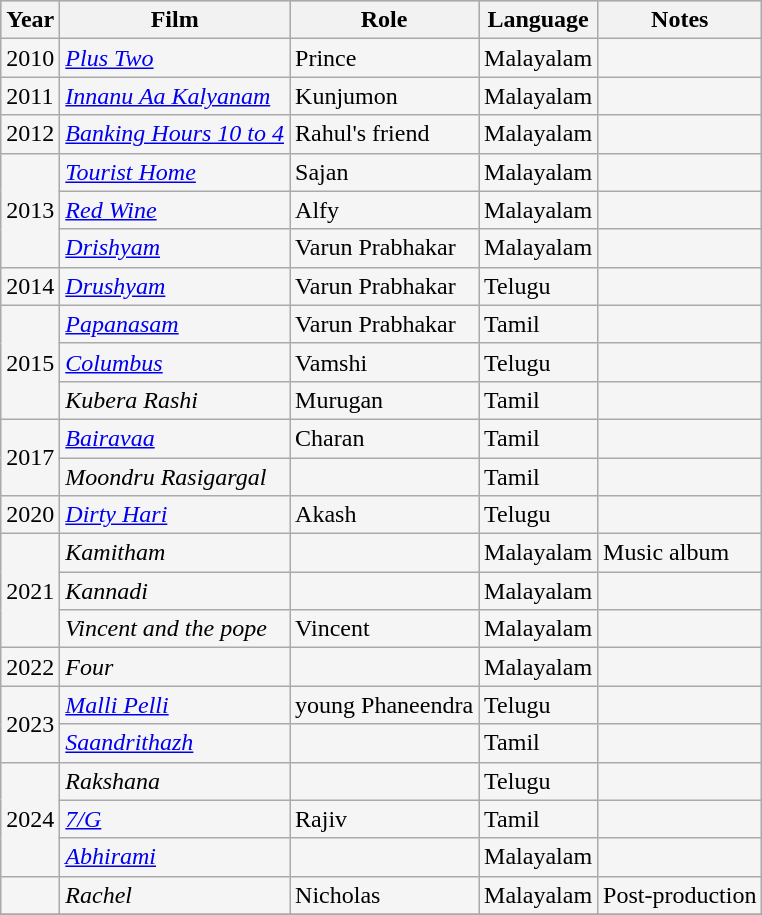<table class="wikitable sortable" style="background:#f5f5f5;">
<tr style="background:#B0C4DE;">
<th>Year</th>
<th>Film</th>
<th>Role</th>
<th>Language</th>
<th class=unsortable>Notes</th>
</tr>
<tr>
<td>2010</td>
<td><em><a href='#'>Plus Two</a></em></td>
<td>Prince</td>
<td>Malayalam</td>
<td></td>
</tr>
<tr>
<td>2011</td>
<td><em><a href='#'>Innanu Aa Kalyanam</a></em></td>
<td>Kunjumon</td>
<td>Malayalam</td>
<td></td>
</tr>
<tr>
<td>2012</td>
<td><em><a href='#'>Banking Hours 10 to 4</a></em></td>
<td>Rahul's friend</td>
<td>Malayalam</td>
<td></td>
</tr>
<tr>
<td rowspan="3">2013</td>
<td><em><a href='#'>Tourist Home</a></em></td>
<td>Sajan</td>
<td>Malayalam</td>
<td></td>
</tr>
<tr>
<td><em><a href='#'>Red Wine</a></em></td>
<td>Alfy</td>
<td>Malayalam</td>
<td></td>
</tr>
<tr>
<td><em><a href='#'>Drishyam</a></em></td>
<td>Varun Prabhakar</td>
<td>Malayalam</td>
<td></td>
</tr>
<tr>
<td>2014</td>
<td><em><a href='#'>Drushyam</a></em></td>
<td>Varun Prabhakar</td>
<td>Telugu</td>
<td></td>
</tr>
<tr>
<td rowspan="3">2015</td>
<td><em><a href='#'>Papanasam</a></em></td>
<td>Varun Prabhakar</td>
<td>Tamil</td>
<td></td>
</tr>
<tr>
<td><em><a href='#'>Columbus</a></em></td>
<td>Vamshi</td>
<td>Telugu</td>
<td></td>
</tr>
<tr>
<td><em>Kubera Rashi</em></td>
<td>Murugan</td>
<td>Tamil</td>
<td></td>
</tr>
<tr>
<td rowspan="2">2017</td>
<td><em><a href='#'>Bairavaa</a></em></td>
<td>Charan</td>
<td>Tamil</td>
<td></td>
</tr>
<tr>
<td><em>Moondru Rasigargal</em></td>
<td></td>
<td>Tamil</td>
<td></td>
</tr>
<tr>
<td>2020</td>
<td><em><a href='#'>Dirty Hari</a></em></td>
<td>Akash</td>
<td>Telugu</td>
<td></td>
</tr>
<tr>
<td rowspan="3">2021</td>
<td><em>Kamitham</em></td>
<td></td>
<td>Malayalam</td>
<td>Music album</td>
</tr>
<tr>
<td><em>Kannadi</em></td>
<td></td>
<td>Malayalam</td>
<td></td>
</tr>
<tr>
<td><em>Vincent and the pope</em></td>
<td>Vincent</td>
<td>Malayalam</td>
<td></td>
</tr>
<tr>
<td>2022</td>
<td><em>Four</em></td>
<td></td>
<td>Malayalam</td>
<td></td>
</tr>
<tr>
<td rowspan="2">2023</td>
<td><em><a href='#'>Malli Pelli</a></em></td>
<td>young Phaneendra</td>
<td>Telugu</td>
<td></td>
</tr>
<tr>
<td><em><a href='#'>Saandrithazh</a></em></td>
<td></td>
<td>Tamil</td>
<td></td>
</tr>
<tr>
<td rowspan="3">2024</td>
<td><em>Rakshana</em></td>
<td></td>
<td>Telugu</td>
<td></td>
</tr>
<tr>
<td><em><a href='#'>7/G</a></em></td>
<td>Rajiv</td>
<td>Tamil</td>
<td></td>
</tr>
<tr>
<td><em><a href='#'>Abhirami</a></em></td>
<td></td>
<td>Malayalam</td>
<td></td>
</tr>
<tr>
<td></td>
<td><em>Rachel</em></td>
<td>Nicholas</td>
<td>Malayalam</td>
<td>Post-production</td>
</tr>
<tr>
</tr>
</table>
